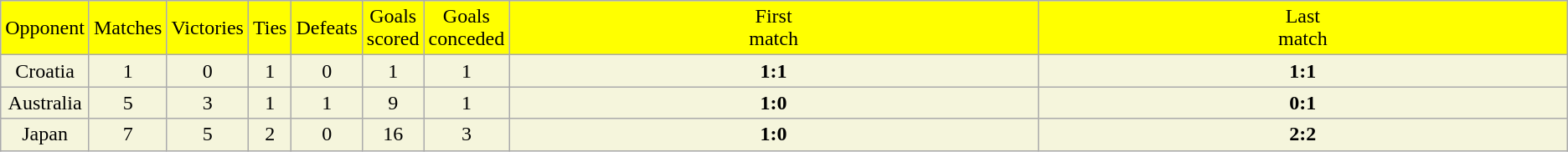<table class="wikitable">
<tr style="background: yellow;">
<td align=center>Opponent</td>
<td align=center>Matches</td>
<td align=center>Victories</td>
<td align=center>Ties</td>
<td align=center>Defeats</td>
<td align=center>Goals scored</td>
<td align=center>Goals conceded</td>
<td style="width:40%" align=center>First<br> match</td>
<td style="width:40%" align=center>Last<br> match</td>
</tr>
<tr>
<td align=center bgcolor=#f5f5dc>Croatia</td>
<td align=center bgcolor=#f5f5dc>1</td>
<td align=center bgcolor=#f5f5dc>0</td>
<td align=center bgcolor=#f5f5dc>1</td>
<td align=center bgcolor=#f5f5dc>0</td>
<td align=center bgcolor=#f5f5dc>1</td>
<td align=center bgcolor=#f5f5dc>1</td>
<td align=center bgcolor=#f5f5dc><strong>1:1</strong> </td>
<td align=center bgcolor=#f5f5dc><strong>1:1</strong> </td>
</tr>
<tr>
<td align=center bgcolor=#f5f5dc>Australia</td>
<td align=center bgcolor=#f5f5dc>5</td>
<td align=center bgcolor=#f5f5dc>3</td>
<td align=center bgcolor=#f5f5dc>1</td>
<td align=center bgcolor=#f5f5dc>1</td>
<td align=center bgcolor=#f5f5dc>9</td>
<td align=center bgcolor=#f5f5dc>1</td>
<td align=center bgcolor=#f5f5dc><strong>1:0</strong> </td>
<td align=center bgcolor=#f5f5dc><strong>0:1</strong> </td>
</tr>
<tr>
<td align=center bgcolor=#f5f5dc>Japan</td>
<td align=center bgcolor=#f5f5dc>7</td>
<td align=center bgcolor=#f5f5dc>5</td>
<td align=center bgcolor=#f5f5dc>2</td>
<td align=center bgcolor=#f5f5dc>0</td>
<td align=center bgcolor=#f5f5dc>16</td>
<td align=center bgcolor=#f5f5dc>3</td>
<td align=center bgcolor=#f5f5dc><strong>1:0</strong> </td>
<td align=center bgcolor=#f5f5dc><strong>2:2</strong> </td>
</tr>
</table>
